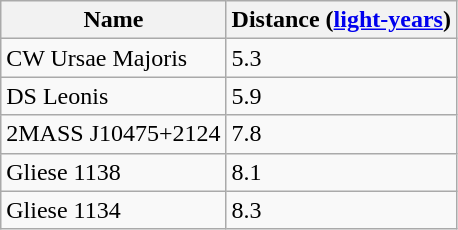<table class="wikitable unsortable article-table">
<tr>
<th>Name</th>
<th>Distance (<a href='#'>light-years</a>)</th>
</tr>
<tr>
<td>CW Ursae Majoris</td>
<td>5.3</td>
</tr>
<tr>
<td>DS Leonis</td>
<td>5.9</td>
</tr>
<tr>
<td>2MASS J10475+2124</td>
<td>7.8</td>
</tr>
<tr>
<td>Gliese 1138</td>
<td>8.1</td>
</tr>
<tr>
<td>Gliese 1134</td>
<td>8.3</td>
</tr>
</table>
